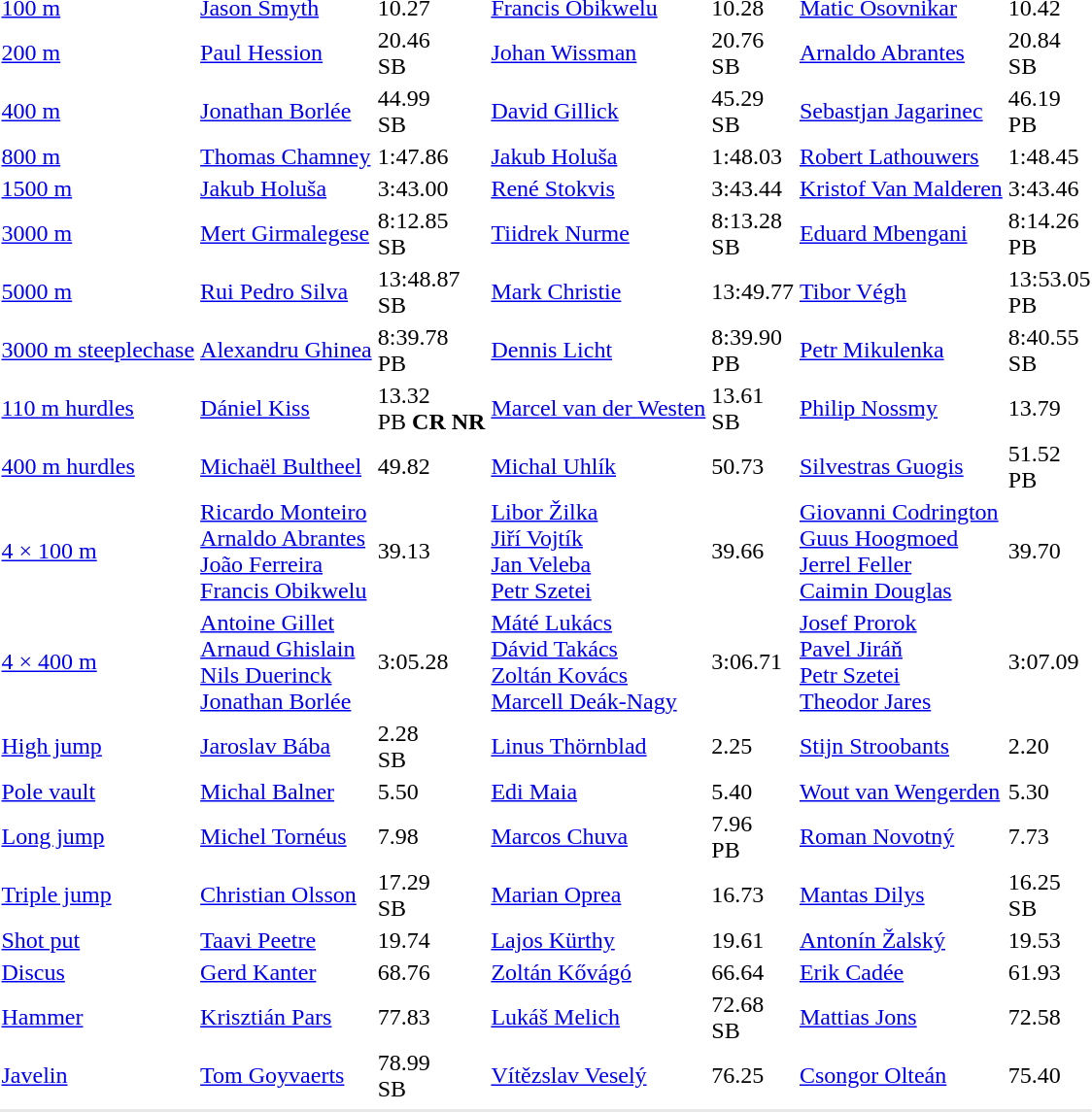<table>
<tr>
<td><a href='#'>100 m</a></td>
<td><a href='#'>Jason Smyth</a> <br></td>
<td>10.27</td>
<td><a href='#'>Francis Obikwelu</a> <br></td>
<td>10.28</td>
<td><a href='#'>Matic Osovnikar</a> <br></td>
<td>10.42</td>
</tr>
<tr>
<td><a href='#'>200 m</a></td>
<td><a href='#'>Paul Hession</a> <br></td>
<td>20.46<br>SB</td>
<td><a href='#'>Johan Wissman</a> <br></td>
<td>20.76<br>SB</td>
<td><a href='#'>Arnaldo Abrantes</a> <br></td>
<td>20.84<br>SB</td>
</tr>
<tr>
<td><a href='#'>400 m</a></td>
<td><a href='#'>Jonathan Borlée</a> <br></td>
<td>44.99<br>SB</td>
<td><a href='#'>David Gillick</a> <br></td>
<td>45.29<br>SB</td>
<td><a href='#'>Sebastjan Jagarinec</a> <br></td>
<td>46.19<br>PB</td>
</tr>
<tr>
<td><a href='#'>800 m</a></td>
<td><a href='#'>Thomas Chamney</a> <br></td>
<td>1:47.86</td>
<td><a href='#'>Jakub Holuša</a> <br></td>
<td>1:48.03</td>
<td><a href='#'>Robert Lathouwers</a> <br></td>
<td>1:48.45</td>
</tr>
<tr>
<td><a href='#'>1500 m</a></td>
<td><a href='#'>Jakub Holuša</a> <br></td>
<td>3:43.00</td>
<td><a href='#'>René Stokvis</a> <br></td>
<td>3:43.44</td>
<td><a href='#'>Kristof Van Malderen</a><br></td>
<td>3:43.46</td>
</tr>
<tr>
<td><a href='#'>3000 m</a></td>
<td><a href='#'>Mert Girmalegese</a> <br></td>
<td>8:12.85<br>SB</td>
<td><a href='#'>Tiidrek Nurme</a> <br></td>
<td>8:13.28<br>SB</td>
<td><a href='#'>Eduard Mbengani</a> <br></td>
<td>8:14.26<br>PB</td>
</tr>
<tr>
<td><a href='#'>5000 m</a></td>
<td><a href='#'>Rui Pedro Silva</a> <br></td>
<td>13:48.87<br>SB</td>
<td><a href='#'>Mark Christie</a> <br></td>
<td>13:49.77</td>
<td><a href='#'>Tibor Végh</a> <br></td>
<td>13:53.05<br>PB</td>
</tr>
<tr>
<td><a href='#'>3000 m steeplechase</a></td>
<td><a href='#'>Alexandru Ghinea</a><br></td>
<td>8:39.78<br>PB</td>
<td><a href='#'>Dennis Licht</a><br></td>
<td>8:39.90<br>PB</td>
<td><a href='#'>Petr Mikulenka</a><br></td>
<td>8:40.55<br>SB</td>
</tr>
<tr>
<td><a href='#'>110 m hurdles</a></td>
<td><a href='#'>Dániel Kiss</a> <br></td>
<td>13.32<br>PB <strong>CR</strong> <strong>NR</strong></td>
<td><a href='#'>Marcel van der Westen</a> <br></td>
<td>13.61<br>SB</td>
<td><a href='#'>Philip Nossmy</a> <br></td>
<td>13.79</td>
</tr>
<tr>
<td><a href='#'>400 m hurdles</a></td>
<td><a href='#'>Michaël Bultheel</a> <br></td>
<td>49.82</td>
<td><a href='#'>Michal Uhlík</a> <br></td>
<td>50.73</td>
<td><a href='#'>Silvestras Guogis</a> <br></td>
<td>51.52<br>PB</td>
</tr>
<tr>
<td><a href='#'>4 × 100 m</a></td>
<td><a href='#'>Ricardo Monteiro</a><br><a href='#'>Arnaldo Abrantes</a><br><a href='#'>João Ferreira</a><br><a href='#'>Francis Obikwelu</a> <br></td>
<td>39.13</td>
<td><a href='#'>Libor Žilka</a><br><a href='#'>Jiří Vojtík</a><br><a href='#'>Jan Veleba</a><br><a href='#'>Petr Szetei</a> <br></td>
<td>39.66</td>
<td><a href='#'>Giovanni Codrington</a><br><a href='#'>Guus Hoogmoed</a><br><a href='#'>Jerrel Feller</a><br> <a href='#'>Caimin Douglas</a> <br></td>
<td>39.70</td>
</tr>
<tr>
<td><a href='#'>4 × 400 m</a></td>
<td><a href='#'>Antoine Gillet</a><br><a href='#'>Arnaud Ghislain</a><br><a href='#'>Nils Duerinck</a><br><a href='#'>Jonathan Borlée</a> <br></td>
<td>3:05.28</td>
<td><a href='#'>Máté Lukács</a><br><a href='#'>Dávid Takács</a><br><a href='#'>Zoltán Kovács</a><br><a href='#'>Marcell Deák-Nagy</a> <br></td>
<td>3:06.71</td>
<td><a href='#'>Josef Prorok</a><br><a href='#'>Pavel Jiráň</a><br> <a href='#'>Petr Szetei</a> <br><a href='#'>Theodor Jares</a> <br></td>
<td>3:07.09</td>
</tr>
<tr>
<td><a href='#'>High jump</a></td>
<td><a href='#'>Jaroslav Bába</a> <br></td>
<td>2.28<br>SB</td>
<td><a href='#'>Linus Thörnblad</a> <br></td>
<td>2.25</td>
<td><a href='#'>Stijn Stroobants</a> <br></td>
<td>2.20</td>
</tr>
<tr>
<td><a href='#'>Pole vault</a></td>
<td><a href='#'>Michal Balner</a> <br></td>
<td>5.50</td>
<td><a href='#'>Edi Maia</a> <br></td>
<td>5.40</td>
<td><a href='#'>Wout van Wengerden</a> <br></td>
<td>5.30</td>
</tr>
<tr>
<td><a href='#'>Long jump</a></td>
<td><a href='#'>Michel Tornéus</a> <br></td>
<td>7.98</td>
<td><a href='#'>Marcos Chuva</a> <br></td>
<td>7.96<br>PB</td>
<td><a href='#'>Roman Novotný</a> <br></td>
<td>7.73</td>
</tr>
<tr>
<td><a href='#'>Triple jump</a></td>
<td><a href='#'>Christian Olsson</a> <br></td>
<td>17.29<br>SB</td>
<td><a href='#'>Marian Oprea</a> <br></td>
<td>16.73</td>
<td><a href='#'>Mantas Dilys</a> <br></td>
<td>16.25<br>SB</td>
</tr>
<tr>
<td><a href='#'>Shot put</a></td>
<td><a href='#'>Taavi Peetre</a> <br></td>
<td>19.74</td>
<td><a href='#'>Lajos Kürthy</a> <br></td>
<td>19.61</td>
<td><a href='#'>Antonín Žalský</a> <br></td>
<td>19.53</td>
</tr>
<tr>
<td><a href='#'>Discus</a></td>
<td><a href='#'>Gerd Kanter</a> <br></td>
<td>68.76</td>
<td><a href='#'>Zoltán Kővágó</a> <br></td>
<td>66.64</td>
<td><a href='#'>Erik Cadée</a> <br></td>
<td>61.93</td>
</tr>
<tr>
<td><a href='#'>Hammer</a></td>
<td><a href='#'>Krisztián Pars</a> <br></td>
<td>77.83</td>
<td><a href='#'>Lukáš Melich</a> <br></td>
<td>72.68<br>SB</td>
<td><a href='#'>Mattias Jons</a> <br></td>
<td>72.58</td>
</tr>
<tr>
<td><a href='#'>Javelin</a></td>
<td><a href='#'>Tom Goyvaerts</a> <br></td>
<td>78.99<br>SB</td>
<td><a href='#'>Vítězslav Veselý</a> <br></td>
<td>76.25</td>
<td><a href='#'>Csongor Olteán</a> <br></td>
<td>75.40</td>
</tr>
<tr>
</tr>
<tr bgcolor= e8e8e8>
<td colspan=7></td>
</tr>
</table>
